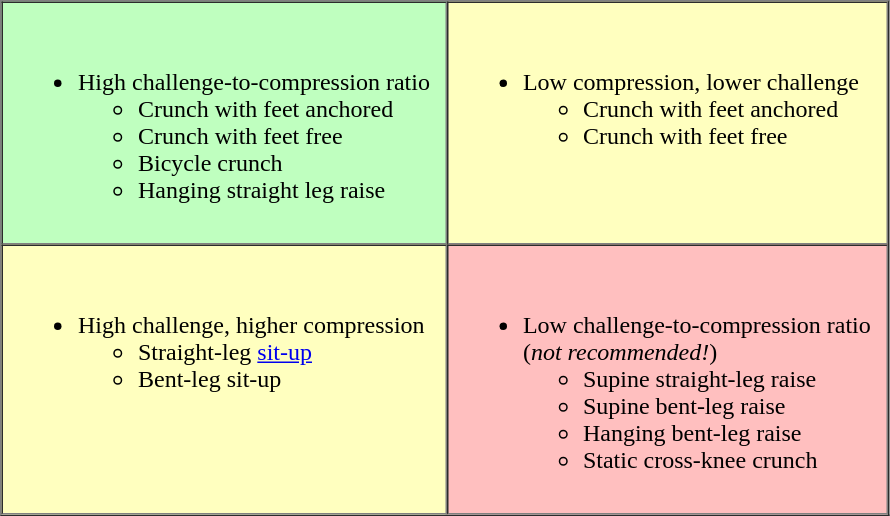<table border="1" cellpadding="10" cellspacing="0">
<tr valign="top">
<td style="background:#bfffbf;"><br><ul><li>High challenge-to-compression ratio<ul><li>Crunch with feet anchored</li><li>Crunch with feet free</li><li>Bicycle crunch</li><li>Hanging straight leg raise</li></ul></li></ul></td>
<td style="background:#ffffbf;"><br><ul><li>Low compression, lower challenge<ul><li>Crunch with feet anchored</li><li>Crunch with feet free</li></ul></li></ul></td>
</tr>
<tr valign="top">
<td style="background:#ffffbf;"><br><ul><li>High challenge, higher compression<ul><li>Straight-leg <a href='#'>sit-up</a></li><li>Bent-leg sit-up</li></ul></li></ul></td>
<td style="background:#ffbfbf;"><br><ul><li>Low challenge-to-compression ratio<br>(<em>not recommended!</em>)<ul><li>Supine straight-leg raise</li><li>Supine bent-leg raise</li><li>Hanging bent-leg raise</li><li>Static cross-knee crunch</li></ul></li></ul></td>
</tr>
</table>
